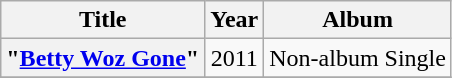<table class="wikitable plainrowheaders" style="text-align:center;" border="1">
<tr>
<th scope="col">Title</th>
<th scope="col">Year</th>
<th scope="col">Album</th>
</tr>
<tr>
<th scope="row">"<a href='#'>Betty Woz Gone</a>"</th>
<td>2011</td>
<td>Non-album Single</td>
</tr>
<tr>
</tr>
</table>
